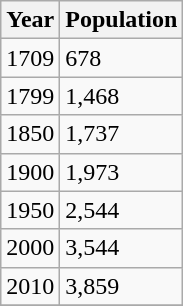<table class="wikitable">
<tr>
<th>Year</th>
<th>Population</th>
</tr>
<tr>
<td>1709</td>
<td>678</td>
</tr>
<tr>
<td>1799</td>
<td>1,468</td>
</tr>
<tr>
<td>1850</td>
<td>1,737</td>
</tr>
<tr>
<td>1900</td>
<td>1,973</td>
</tr>
<tr>
<td>1950</td>
<td>2,544</td>
</tr>
<tr>
<td>2000</td>
<td>3,544</td>
</tr>
<tr>
<td>2010</td>
<td>3,859</td>
</tr>
<tr>
</tr>
</table>
